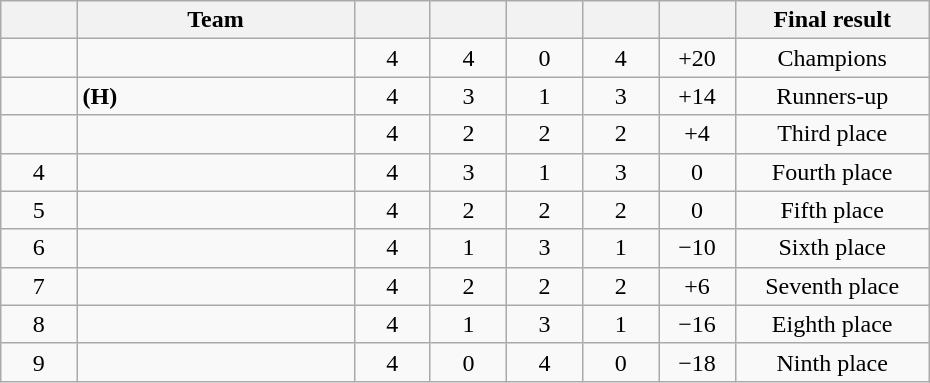<table class="wikitable" style="text-align:center;" width="620">
<tr>
<th width="5.5%"></th>
<th width="20%">Team</th>
<th width="5.5%"></th>
<th width="5.5%"></th>
<th width="5.5%"></th>
<th width="5.5%"></th>
<th width="5.5%"></th>
<th width="14%">Final result</th>
</tr>
<tr>
<td></td>
<td align="left"></td>
<td>4</td>
<td>4</td>
<td>0</td>
<td>4</td>
<td>+20</td>
<td>Champions</td>
</tr>
<tr>
<td></td>
<td align="left"> <strong>(H)</strong></td>
<td>4</td>
<td>3</td>
<td>1</td>
<td>3</td>
<td>+14</td>
<td>Runners-up</td>
</tr>
<tr>
<td></td>
<td align="left"></td>
<td>4</td>
<td>2</td>
<td>2</td>
<td>2</td>
<td>+4</td>
<td>Third place</td>
</tr>
<tr>
<td>4</td>
<td align="left"></td>
<td>4</td>
<td>3</td>
<td>1</td>
<td>3</td>
<td>0</td>
<td>Fourth place</td>
</tr>
<tr>
<td>5</td>
<td align="left"></td>
<td>4</td>
<td>2</td>
<td>2</td>
<td>2</td>
<td>0</td>
<td>Fifth place</td>
</tr>
<tr>
<td>6</td>
<td align="left"></td>
<td>4</td>
<td>1</td>
<td>3</td>
<td>1</td>
<td>−10</td>
<td>Sixth place</td>
</tr>
<tr>
<td>7</td>
<td align="left"></td>
<td>4</td>
<td>2</td>
<td>2</td>
<td>2</td>
<td>+6</td>
<td>Seventh place</td>
</tr>
<tr>
<td>8</td>
<td align="left"></td>
<td>4</td>
<td>1</td>
<td>3</td>
<td>1</td>
<td>−16</td>
<td>Eighth place</td>
</tr>
<tr>
<td>9</td>
<td align="left"></td>
<td>4</td>
<td>0</td>
<td>4</td>
<td>0</td>
<td>−18</td>
<td>Ninth place</td>
</tr>
</table>
